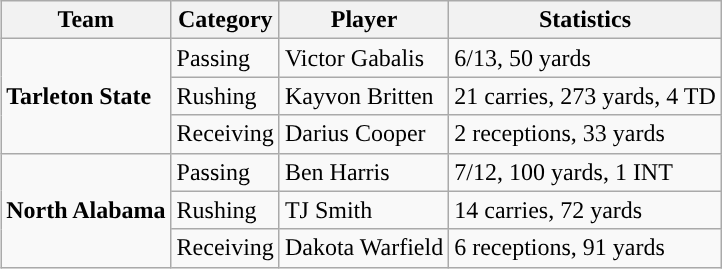<table class="wikitable" style="float: right;">
<tr>
<th>Team</th>
<th>Category</th>
<th>Player</th>
<th>Statistics</th>
</tr>
<tr>
<td rowspan=3><strong>Tarleton State</strong></td>
<td>Passing</td>
<td>Victor Gabalis</td>
<td>6/13, 50 yards</td>
</tr>
<tr>
<td>Rushing</td>
<td>Kayvon Britten</td>
<td>21 carries, 273 yards, 4 TD</td>
</tr>
<tr>
<td>Receiving</td>
<td>Darius Cooper</td>
<td>2 receptions, 33 yards</td>
</tr>
<tr>
<td rowspan=3><strong>North Alabama</strong></td>
<td>Passing</td>
<td>Ben Harris</td>
<td>7/12, 100 yards, 1 INT</td>
</tr>
<tr>
<td>Rushing</td>
<td>TJ Smith</td>
<td>14 carries, 72 yards</td>
</tr>
<tr>
<td>Receiving</td>
<td>Dakota Warfield</td>
<td>6 receptions, 91 yards</td>
</tr>
</table>
